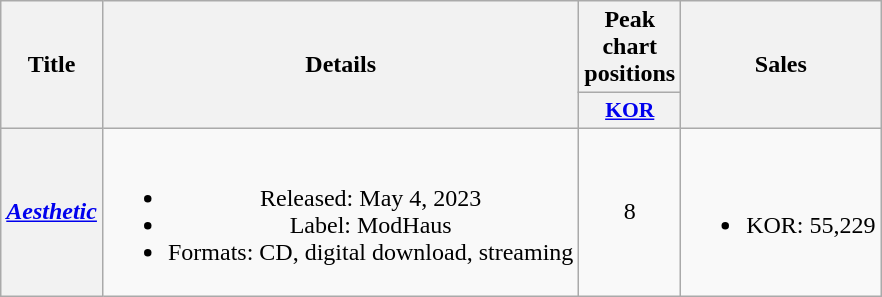<table class="wikitable plainrowheaders" style="text-align:center">
<tr>
<th scope="col" rowspan="2">Title</th>
<th scope="col" rowspan="2">Details</th>
<th scope="col">Peak chart positions</th>
<th scope="col" rowspan="2">Sales</th>
</tr>
<tr>
<th scope="col" style="font-size:90%; width:2.5em"><a href='#'>KOR</a><br></th>
</tr>
<tr>
<th scope="row"><em><a href='#'>Aesthetic</a></em></th>
<td><br><ul><li>Released: May 4, 2023</li><li>Label: ModHaus</li><li>Formats: CD, digital download, streaming</li></ul></td>
<td>8</td>
<td><br><ul><li>KOR: 55,229</li></ul></td>
</tr>
</table>
